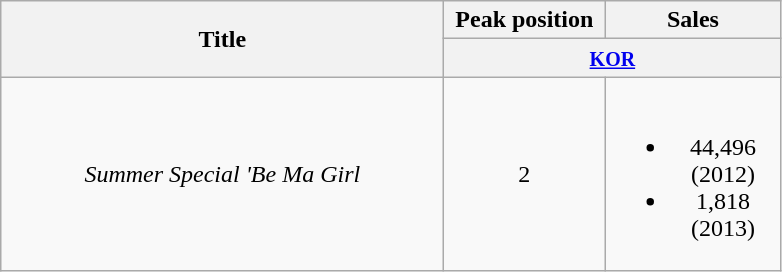<table class="wikitable" style="text-align:center;">
<tr>
<th rowspan="2" style="width:18em;">Title</th>
<th style="width:100px">Peak position</th>
<th style="width:110px">Sales</th>
</tr>
<tr>
<th colspan="2"><small><a href='#'>KOR</a></small></th>
</tr>
<tr>
<td><em>Summer Special 'Be Ma Girl<strong></td>
<td>2</td>
<td><br><ul><li>44,496 (2012)</li><li>1,818 (2013)</li></ul></td>
</tr>
</table>
